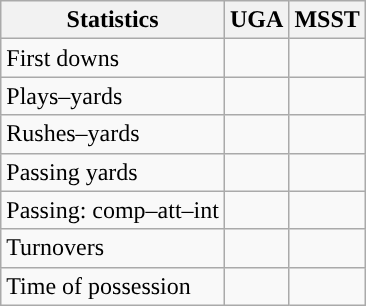<table class="wikitable" style="float:left">
<tr>
<th>Statistics</th>
<th>UGA</th>
<th>MSST</th>
</tr>
<tr>
<td>First downs</td>
<td></td>
<td></td>
</tr>
<tr>
<td>Plays–yards</td>
<td></td>
<td></td>
</tr>
<tr>
<td>Rushes–yards</td>
<td></td>
<td></td>
</tr>
<tr>
<td>Passing yards</td>
<td></td>
<td></td>
</tr>
<tr>
<td>Passing: comp–att–int</td>
<td></td>
<td></td>
</tr>
<tr>
<td>Turnovers</td>
<td></td>
<td></td>
</tr>
<tr>
<td>Time of possession</td>
<td></td>
<td></td>
</tr>
</table>
